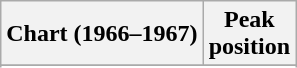<table class="wikitable sortable plainrowheaders" style="text-align:center">
<tr>
<th scope="col">Chart (1966–1967)</th>
<th scope="col">Peak<br> position</th>
</tr>
<tr>
</tr>
<tr>
</tr>
</table>
